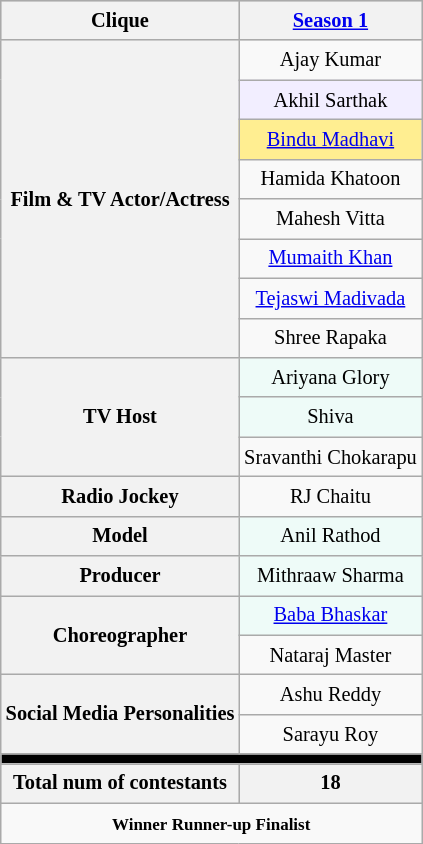<table class="wikitable sortable" style="text-align:center;font-size: 85%;  line-height:20px; width:auto;">
<tr bgcolor="#CCCCCC" align="center">
<th>Clique</th>
<th><a href='#'>Season 1</a></th>
</tr>
<tr>
<th rowspan="8">Film & TV Actor/Actress</th>
<td>Ajay Kumar</td>
</tr>
<tr>
<td style="background:#f2eeff;">Akhil Sarthak</td>
</tr>
<tr>
<td style="background:#ffee91;"><a href='#'>Bindu Madhavi</a></td>
</tr>
<tr>
<td>Hamida Khatoon</td>
</tr>
<tr>
<td>Mahesh Vitta</td>
</tr>
<tr>
<td><a href='#'>Mumaith Khan</a></td>
</tr>
<tr>
<td><a href='#'>Tejaswi Madivada</a></td>
</tr>
<tr>
<td>Shree Rapaka</td>
</tr>
<tr>
<th rowspan="3">TV Host</th>
<td style="background:#eefbf8;">Ariyana Glory</td>
</tr>
<tr>
<td style="background:#eefbf8;">Shiva</td>
</tr>
<tr>
<td>Sravanthi Chokarapu</td>
</tr>
<tr>
<th>Radio Jockey</th>
<td>RJ Chaitu</td>
</tr>
<tr>
<th>Model</th>
<td style="background:#eefbf8;">Anil Rathod</td>
</tr>
<tr>
<th>Producer</th>
<td style="background:#eefbf8;">Mithraaw Sharma</td>
</tr>
<tr>
<th rowspan="2">Choreographer</th>
<td style="background:#eefbf8;"><a href='#'>Baba Bhaskar</a></td>
</tr>
<tr>
<td>Nataraj Master</td>
</tr>
<tr>
<th rowspan="2">Social Media Personalities</th>
<td>Ashu Reddy</td>
</tr>
<tr>
<td>Sarayu Roy</td>
</tr>
<tr bgcolor="black">
<td colspan="2"></td>
</tr>
<tr bgcolor="#CCCCCC">
<th>Total num of contestants</th>
<th>18</th>
</tr>
<tr>
<td colspan="2"><small><strong> Winner</strong>  <strong> Runner-up</strong>  <strong> Finalist</strong></small></td>
</tr>
</table>
